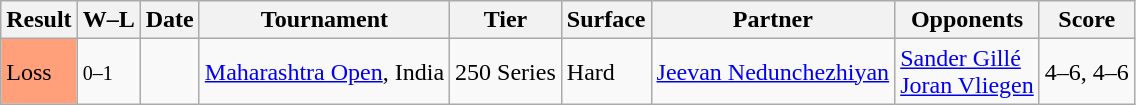<table class="sortable wikitable">
<tr>
<th>Result</th>
<th class="unsortable">W–L</th>
<th>Date</th>
<th>Tournament</th>
<th>Tier</th>
<th>Surface</th>
<th>Partner</th>
<th>Opponents</th>
<th class="unsortable">Score</th>
</tr>
<tr>
<td bgcolor=FFA07A>Loss</td>
<td><small>0–1</small></td>
<td><a href='#'></a></td>
<td><a href='#'>Maharashtra Open</a>, India</td>
<td>250 Series</td>
<td>Hard</td>
<td> <a href='#'>Jeevan Nedunchezhiyan</a></td>
<td> <a href='#'>Sander Gillé</a><br> <a href='#'>Joran Vliegen</a></td>
<td>4–6, 4–6</td>
</tr>
</table>
